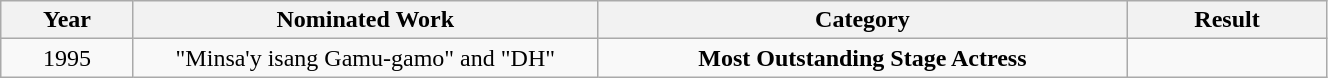<table width="70%" class="wikitable sortable">
<tr>
<th width="10%">Year</th>
<th width="35%">Nominated Work</th>
<th width="40%">Category</th>
<th width="15%">Result</th>
</tr>
<tr>
<td align="center">1995</td>
<td align="center">"Minsa'y isang Gamu-gamo" and "DH"</td>
<td align="center"><strong>Most Outstanding Stage Actress</strong></td>
<td></td>
</tr>
</table>
